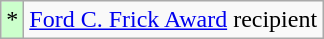<table class="wikitable" style="font-size:100%;">
<tr>
<td scope="row" style="background-color:#ccffcc">*</td>
<td><a href='#'>Ford C. Frick Award</a> recipient</td>
</tr>
</table>
